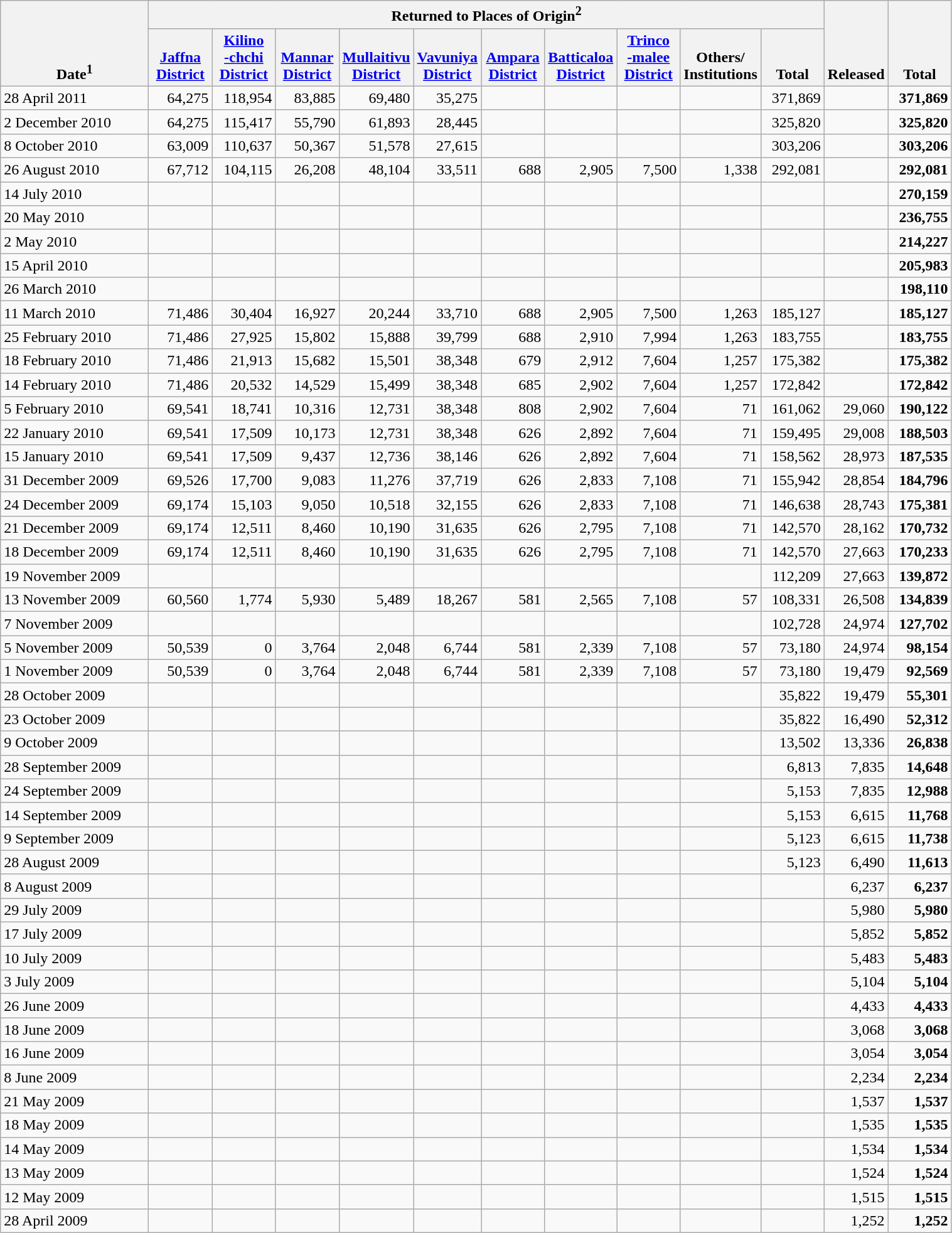<table class="wikitable" style="text-align:right;">
<tr>
<th width="150" valign=bottom rowspan=2>Date<sup>1</sup></th>
<th width="600" valign=bottom colspan=10>Returned to Places of Origin<sup>2</sup></th>
<th width="60" valign=bottom rowspan=2>Released</th>
<th width="60" valign=bottom rowspan=2>Total</th>
</tr>
<tr>
<th width="60" valign=bottom><a href='#'>Jaffna<br>District</a></th>
<th width="60" valign=bottom><a href='#'>Kilino<br>-chchi<br>District</a></th>
<th width="60" valign=bottom><a href='#'>Mannar<br>District</a></th>
<th width="60" valign=bottom><a href='#'>Mullaitivu<br>District</a></th>
<th width="60" valign=bottom><a href='#'>Vavuniya<br>District</a></th>
<th width="60" valign=bottom><a href='#'>Ampara<br>District</a></th>
<th width="60" valign=bottom><a href='#'>Batticaloa<br>District</a></th>
<th width="60" valign=bottom><a href='#'>Trinco<br>-malee<br>District</a></th>
<th width="60" valign=bottom>Others/<br>Institutions</th>
<th width="60" valign=bottom>Total</th>
</tr>
<tr>
<td align=left>28 April 2011</td>
<td>64,275</td>
<td>118,954</td>
<td>83,885</td>
<td>69,480</td>
<td>35,275</td>
<td></td>
<td></td>
<td></td>
<td></td>
<td>371,869</td>
<td></td>
<td><strong>371,869</strong></td>
</tr>
<tr>
<td align=left>2 December 2010</td>
<td>64,275</td>
<td>115,417</td>
<td>55,790</td>
<td>61,893</td>
<td>28,445</td>
<td></td>
<td></td>
<td></td>
<td></td>
<td>325,820</td>
<td></td>
<td><strong>325,820</strong></td>
</tr>
<tr>
<td align=left>8 October 2010</td>
<td>63,009</td>
<td>110,637</td>
<td>50,367</td>
<td>51,578</td>
<td>27,615</td>
<td></td>
<td></td>
<td></td>
<td></td>
<td>303,206</td>
<td></td>
<td><strong>303,206</strong></td>
</tr>
<tr>
<td align=left>26 August 2010</td>
<td>67,712</td>
<td>104,115</td>
<td>26,208</td>
<td>48,104</td>
<td>33,511</td>
<td>688</td>
<td>2,905</td>
<td>7,500</td>
<td>1,338</td>
<td>292,081</td>
<td></td>
<td><strong>292,081</strong></td>
</tr>
<tr>
<td align=left>14 July 2010</td>
<td></td>
<td></td>
<td></td>
<td></td>
<td></td>
<td></td>
<td></td>
<td></td>
<td></td>
<td></td>
<td></td>
<td><strong>270,159</strong></td>
</tr>
<tr>
<td align=left>20 May 2010</td>
<td></td>
<td></td>
<td></td>
<td></td>
<td></td>
<td></td>
<td></td>
<td></td>
<td></td>
<td></td>
<td></td>
<td><strong>236,755</strong></td>
</tr>
<tr>
<td align=left>2 May 2010</td>
<td></td>
<td></td>
<td></td>
<td></td>
<td></td>
<td></td>
<td></td>
<td></td>
<td></td>
<td></td>
<td></td>
<td><strong>214,227</strong></td>
</tr>
<tr>
<td align=left>15 April 2010</td>
<td></td>
<td></td>
<td></td>
<td></td>
<td></td>
<td></td>
<td></td>
<td></td>
<td></td>
<td></td>
<td></td>
<td><strong>205,983</strong></td>
</tr>
<tr>
<td align=left>26 March 2010</td>
<td></td>
<td></td>
<td></td>
<td></td>
<td></td>
<td></td>
<td></td>
<td></td>
<td></td>
<td></td>
<td></td>
<td><strong>198,110</strong></td>
</tr>
<tr>
<td align=left>11 March 2010</td>
<td>71,486</td>
<td>30,404</td>
<td>16,927</td>
<td>20,244</td>
<td>33,710</td>
<td>688</td>
<td>2,905</td>
<td>7,500</td>
<td>1,263</td>
<td>185,127</td>
<td></td>
<td><strong>185,127</strong></td>
</tr>
<tr>
<td align=left>25 February 2010</td>
<td>71,486</td>
<td>27,925</td>
<td>15,802</td>
<td>15,888</td>
<td>39,799</td>
<td>688</td>
<td>2,910</td>
<td>7,994</td>
<td>1,263</td>
<td>183,755</td>
<td></td>
<td><strong>183,755</strong></td>
</tr>
<tr>
<td align=left>18 February 2010</td>
<td>71,486</td>
<td>21,913</td>
<td>15,682</td>
<td>15,501</td>
<td>38,348</td>
<td>679</td>
<td>2,912</td>
<td>7,604</td>
<td>1,257</td>
<td>175,382</td>
<td></td>
<td><strong>175,382</strong></td>
</tr>
<tr>
<td align=left>14 February 2010</td>
<td>71,486</td>
<td>20,532</td>
<td>14,529</td>
<td>15,499</td>
<td>38,348</td>
<td>685</td>
<td>2,902</td>
<td>7,604</td>
<td>1,257</td>
<td>172,842</td>
<td></td>
<td><strong>172,842</strong></td>
</tr>
<tr>
<td align=left>5 February 2010</td>
<td>69,541</td>
<td>18,741</td>
<td>10,316</td>
<td>12,731</td>
<td>38,348</td>
<td>808</td>
<td>2,902</td>
<td>7,604</td>
<td>71</td>
<td>161,062</td>
<td>29,060</td>
<td><strong>190,122</strong></td>
</tr>
<tr>
<td align=left>22 January 2010</td>
<td>69,541</td>
<td>17,509</td>
<td>10,173</td>
<td>12,731</td>
<td>38,348</td>
<td>626</td>
<td>2,892</td>
<td>7,604</td>
<td>71</td>
<td>159,495</td>
<td>29,008</td>
<td><strong>188,503</strong></td>
</tr>
<tr>
<td align=left>15 January 2010</td>
<td>69,541</td>
<td>17,509</td>
<td>9,437</td>
<td>12,736</td>
<td>38,146</td>
<td>626</td>
<td>2,892</td>
<td>7,604</td>
<td>71</td>
<td>158,562</td>
<td>28,973</td>
<td><strong>187,535</strong></td>
</tr>
<tr>
<td align=left>31 December 2009</td>
<td>69,526</td>
<td>17,700</td>
<td>9,083</td>
<td>11,276</td>
<td>37,719</td>
<td>626</td>
<td>2,833</td>
<td>7,108</td>
<td>71</td>
<td>155,942</td>
<td>28,854</td>
<td><strong>184,796</strong></td>
</tr>
<tr>
<td align=left>24 December 2009</td>
<td>69,174</td>
<td>15,103</td>
<td>9,050</td>
<td>10,518</td>
<td>32,155</td>
<td>626</td>
<td>2,833</td>
<td>7,108</td>
<td>71</td>
<td>146,638</td>
<td>28,743</td>
<td><strong>175,381</strong></td>
</tr>
<tr>
<td align=left>21 December 2009</td>
<td>69,174</td>
<td>12,511</td>
<td>8,460</td>
<td>10,190</td>
<td>31,635</td>
<td>626</td>
<td>2,795</td>
<td>7,108</td>
<td>71</td>
<td>142,570</td>
<td>28,162</td>
<td><strong>170,732</strong></td>
</tr>
<tr>
<td align=left>18 December 2009</td>
<td>69,174</td>
<td>12,511</td>
<td>8,460</td>
<td>10,190</td>
<td>31,635</td>
<td>626</td>
<td>2,795</td>
<td>7,108</td>
<td>71</td>
<td>142,570</td>
<td>27,663</td>
<td><strong>170,233</strong></td>
</tr>
<tr>
<td align=left>19 November 2009</td>
<td></td>
<td></td>
<td></td>
<td></td>
<td></td>
<td></td>
<td></td>
<td></td>
<td></td>
<td>112,209</td>
<td>27,663</td>
<td><strong>139,872</strong></td>
</tr>
<tr>
<td align=left>13 November 2009</td>
<td>60,560</td>
<td>1,774</td>
<td>5,930</td>
<td>5,489</td>
<td>18,267</td>
<td>581</td>
<td>2,565</td>
<td>7,108</td>
<td>57</td>
<td>108,331</td>
<td>26,508</td>
<td><strong>134,839</strong></td>
</tr>
<tr>
<td align=left>7 November 2009</td>
<td></td>
<td></td>
<td></td>
<td></td>
<td></td>
<td></td>
<td></td>
<td></td>
<td></td>
<td>102,728</td>
<td>24,974</td>
<td><strong>127,702</strong></td>
</tr>
<tr>
<td align=left>5 November 2009</td>
<td>50,539</td>
<td>0</td>
<td>3,764</td>
<td>2,048</td>
<td>6,744</td>
<td>581</td>
<td>2,339</td>
<td>7,108</td>
<td>57</td>
<td>73,180</td>
<td>24,974</td>
<td><strong>98,154</strong></td>
</tr>
<tr>
<td align=left>1 November 2009</td>
<td>50,539</td>
<td>0</td>
<td>3,764</td>
<td>2,048</td>
<td>6,744</td>
<td>581</td>
<td>2,339</td>
<td>7,108</td>
<td>57</td>
<td>73,180</td>
<td>19,479</td>
<td><strong>92,569</strong></td>
</tr>
<tr>
<td align=left>28 October 2009</td>
<td></td>
<td></td>
<td></td>
<td></td>
<td></td>
<td></td>
<td></td>
<td></td>
<td></td>
<td>35,822</td>
<td>19,479</td>
<td><strong>55,301</strong></td>
</tr>
<tr>
<td align=left>23 October 2009</td>
<td></td>
<td></td>
<td></td>
<td></td>
<td></td>
<td></td>
<td></td>
<td></td>
<td></td>
<td>35,822</td>
<td>16,490</td>
<td><strong>52,312</strong></td>
</tr>
<tr>
<td align=left>9 October 2009</td>
<td></td>
<td></td>
<td></td>
<td></td>
<td></td>
<td></td>
<td></td>
<td></td>
<td></td>
<td>13,502</td>
<td>13,336</td>
<td><strong>26,838</strong></td>
</tr>
<tr>
<td align=left>28 September 2009</td>
<td></td>
<td></td>
<td></td>
<td></td>
<td></td>
<td></td>
<td></td>
<td></td>
<td></td>
<td>6,813</td>
<td>7,835</td>
<td><strong>14,648</strong></td>
</tr>
<tr>
<td align=left>24 September 2009</td>
<td></td>
<td></td>
<td></td>
<td></td>
<td></td>
<td></td>
<td></td>
<td></td>
<td></td>
<td>5,153</td>
<td>7,835</td>
<td><strong>12,988</strong></td>
</tr>
<tr>
<td align=left>14 September 2009</td>
<td></td>
<td></td>
<td></td>
<td></td>
<td></td>
<td></td>
<td></td>
<td></td>
<td></td>
<td>5,153</td>
<td>6,615</td>
<td><strong>11,768</strong></td>
</tr>
<tr>
<td align=left>9 September 2009</td>
<td></td>
<td></td>
<td></td>
<td></td>
<td></td>
<td></td>
<td></td>
<td></td>
<td></td>
<td>5,123</td>
<td>6,615</td>
<td><strong>11,738</strong></td>
</tr>
<tr>
<td align=left>28 August 2009</td>
<td></td>
<td></td>
<td></td>
<td></td>
<td></td>
<td></td>
<td></td>
<td></td>
<td></td>
<td>5,123</td>
<td>6,490</td>
<td><strong>11,613</strong></td>
</tr>
<tr>
<td align=left>8 August 2009</td>
<td></td>
<td></td>
<td></td>
<td></td>
<td></td>
<td></td>
<td></td>
<td></td>
<td></td>
<td></td>
<td>6,237</td>
<td><strong>6,237</strong></td>
</tr>
<tr>
<td align=left>29 July 2009</td>
<td></td>
<td></td>
<td></td>
<td></td>
<td></td>
<td></td>
<td></td>
<td></td>
<td></td>
<td></td>
<td>5,980</td>
<td><strong>5,980</strong></td>
</tr>
<tr>
<td align=left>17 July 2009</td>
<td></td>
<td></td>
<td></td>
<td></td>
<td></td>
<td></td>
<td></td>
<td></td>
<td></td>
<td></td>
<td>5,852</td>
<td><strong>5,852</strong></td>
</tr>
<tr>
<td align=left>10 July 2009</td>
<td></td>
<td></td>
<td></td>
<td></td>
<td></td>
<td></td>
<td></td>
<td></td>
<td></td>
<td></td>
<td>5,483</td>
<td><strong>5,483</strong></td>
</tr>
<tr>
<td align=left>3 July 2009</td>
<td></td>
<td></td>
<td></td>
<td></td>
<td></td>
<td></td>
<td></td>
<td></td>
<td></td>
<td></td>
<td>5,104</td>
<td><strong>5,104</strong></td>
</tr>
<tr>
<td align=left>26 June 2009</td>
<td></td>
<td></td>
<td></td>
<td></td>
<td></td>
<td></td>
<td></td>
<td></td>
<td></td>
<td></td>
<td>4,433</td>
<td><strong>4,433</strong></td>
</tr>
<tr>
<td align=left>18 June 2009</td>
<td></td>
<td></td>
<td></td>
<td></td>
<td></td>
<td></td>
<td></td>
<td></td>
<td></td>
<td></td>
<td>3,068</td>
<td><strong>3,068</strong></td>
</tr>
<tr>
<td align=left>16 June 2009</td>
<td></td>
<td></td>
<td></td>
<td></td>
<td></td>
<td></td>
<td></td>
<td></td>
<td></td>
<td></td>
<td>3,054</td>
<td><strong>3,054</strong></td>
</tr>
<tr>
<td align=left>8 June 2009</td>
<td></td>
<td></td>
<td></td>
<td></td>
<td></td>
<td></td>
<td></td>
<td></td>
<td></td>
<td></td>
<td>2,234</td>
<td><strong>2,234</strong></td>
</tr>
<tr>
<td align=left>21 May 2009</td>
<td></td>
<td></td>
<td></td>
<td></td>
<td></td>
<td></td>
<td></td>
<td></td>
<td></td>
<td></td>
<td>1,537</td>
<td><strong>1,537</strong></td>
</tr>
<tr>
<td align=left>18 May 2009</td>
<td></td>
<td></td>
<td></td>
<td></td>
<td></td>
<td></td>
<td></td>
<td></td>
<td></td>
<td></td>
<td>1,535</td>
<td><strong>1,535</strong></td>
</tr>
<tr>
<td align=left>14 May 2009</td>
<td></td>
<td></td>
<td></td>
<td></td>
<td></td>
<td></td>
<td></td>
<td></td>
<td></td>
<td></td>
<td>1,534</td>
<td><strong>1,534</strong></td>
</tr>
<tr>
<td align=left>13 May 2009</td>
<td></td>
<td></td>
<td></td>
<td></td>
<td></td>
<td></td>
<td></td>
<td></td>
<td></td>
<td></td>
<td>1,524</td>
<td><strong>1,524</strong></td>
</tr>
<tr>
<td align=left>12 May 2009</td>
<td></td>
<td></td>
<td></td>
<td></td>
<td></td>
<td></td>
<td></td>
<td></td>
<td></td>
<td></td>
<td>1,515</td>
<td><strong>1,515</strong></td>
</tr>
<tr>
<td align=left>28 April 2009</td>
<td></td>
<td></td>
<td></td>
<td></td>
<td></td>
<td></td>
<td></td>
<td></td>
<td></td>
<td></td>
<td>1,252</td>
<td><strong>1,252</strong></td>
</tr>
</table>
